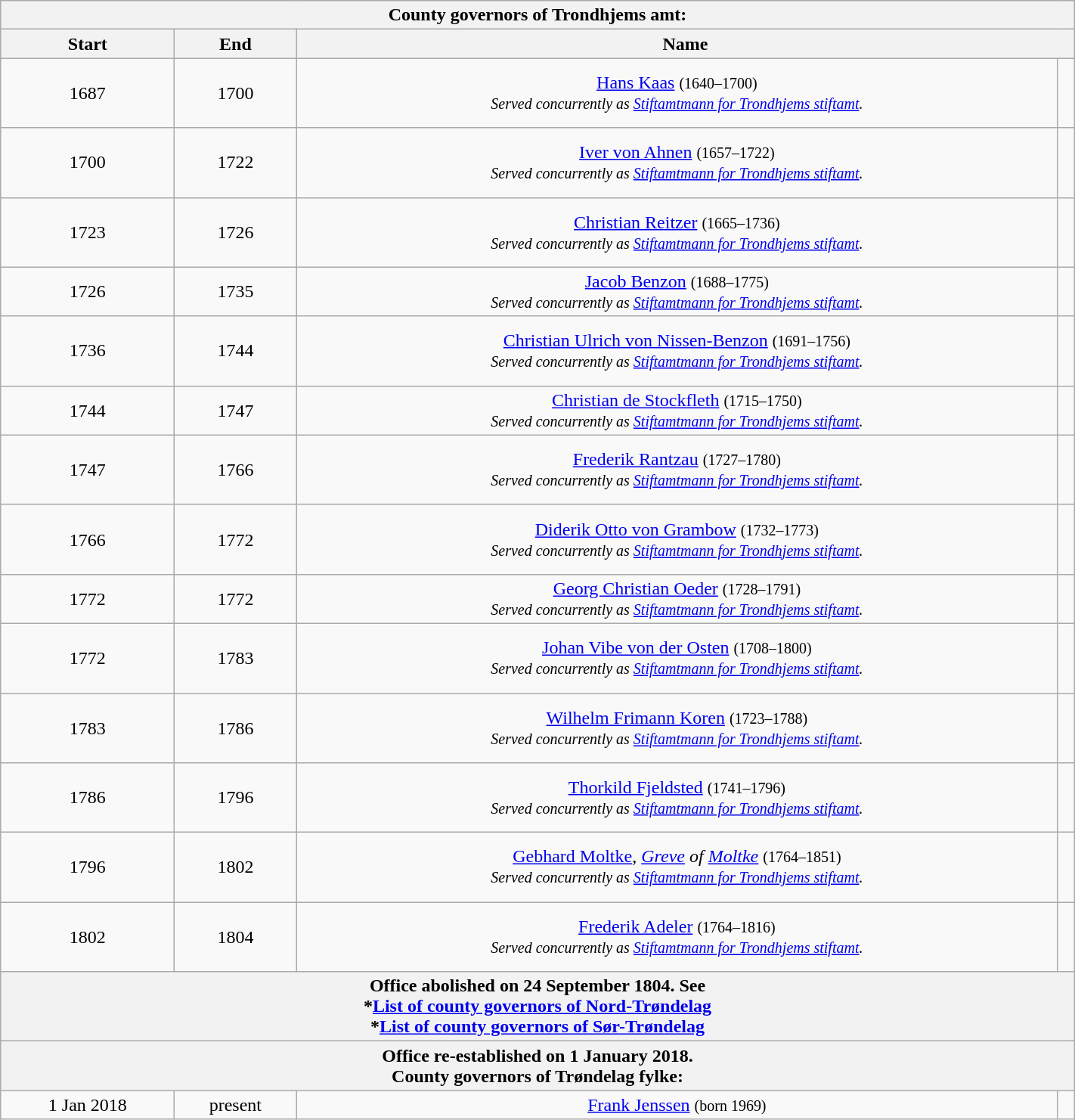<table class="wikitable" style="text-align:center; width:75%;">
<tr>
<th colspan=5>County governors of Trondhjems amt:</th>
</tr>
<tr>
<th>Start</th>
<th>End</th>
<th colspan="2">Name</th>
</tr>
<tr>
<td>1687</td>
<td>1700</td>
<td><a href='#'>Hans Kaas</a> <small>(1640–1700)<br><em>Served concurrently as <a href='#'>Stiftamtmann for Trondhjems stiftamt</a>.</em></small></td>
<td><br><br><br></td>
</tr>
<tr>
<td>1700</td>
<td>1722</td>
<td><a href='#'>Iver von Ahnen</a> <small>(1657–1722)<br><em>Served concurrently as <a href='#'>Stiftamtmann for Trondhjems stiftamt</a>.</em></small></td>
<td><br><br><br></td>
</tr>
<tr>
<td>1723</td>
<td>1726</td>
<td><a href='#'>Christian Reitzer</a> <small>(1665–1736)<br><em>Served concurrently as <a href='#'>Stiftamtmann for Trondhjems stiftamt</a>.</em></small></td>
<td><br><br><br></td>
</tr>
<tr>
<td>1726</td>
<td>1735</td>
<td><a href='#'>Jacob Benzon</a> <small>(1688–1775)<br><em>Served concurrently as <a href='#'>Stiftamtmann for Trondhjems stiftamt</a>.</em></small></td>
<td></td>
</tr>
<tr>
<td>1736</td>
<td>1744</td>
<td><a href='#'>Christian Ulrich von Nissen-Benzon</a> <small>(1691–1756)<br><em>Served concurrently as <a href='#'>Stiftamtmann for Trondhjems stiftamt</a>.</em></small></td>
<td><br><br><br></td>
</tr>
<tr>
<td>1744</td>
<td>1747</td>
<td><a href='#'>Christian de Stockfleth</a> <small>(1715–1750)<br><em>Served concurrently as <a href='#'>Stiftamtmann for Trondhjems stiftamt</a>.</em></small></td>
<td></td>
</tr>
<tr>
<td>1747</td>
<td>1766</td>
<td><a href='#'>Frederik Rantzau</a> <small>(1727–1780)<br><em>Served concurrently as <a href='#'>Stiftamtmann for Trondhjems stiftamt</a>.</em></small></td>
<td><br><br><br></td>
</tr>
<tr>
<td>1766</td>
<td>1772</td>
<td><a href='#'>Diderik Otto von Grambow</a> <small>(1732–1773)<br><em>Served concurrently as <a href='#'>Stiftamtmann for Trondhjems stiftamt</a>.</em></small></td>
<td><br><br><br></td>
</tr>
<tr>
<td>1772</td>
<td>1772</td>
<td><a href='#'>Georg Christian Oeder</a> <small>(1728–1791)<br><em>Served concurrently as <a href='#'>Stiftamtmann for Trondhjems stiftamt</a>.</em></small></td>
<td></td>
</tr>
<tr>
<td>1772</td>
<td>1783</td>
<td><a href='#'>Johan Vibe von der Osten</a> <small>(1708–1800)<br><em>Served concurrently as <a href='#'>Stiftamtmann for Trondhjems stiftamt</a>.</em></small></td>
<td><br><br><br></td>
</tr>
<tr>
<td>1783</td>
<td>1786</td>
<td><a href='#'>Wilhelm Frimann Koren</a> <small>(1723–1788)<br><em>Served concurrently as <a href='#'>Stiftamtmann for Trondhjems stiftamt</a>.</em></small></td>
<td><br><br><br></td>
</tr>
<tr>
<td>1786</td>
<td>1796</td>
<td><a href='#'>Thorkild Fjeldsted</a> <small>(1741–1796)<br><em>Served concurrently as <a href='#'>Stiftamtmann for Trondhjems stiftamt</a>.</em></small></td>
<td><br><br><br></td>
</tr>
<tr>
<td>1796</td>
<td>1802</td>
<td><a href='#'>Gebhard Moltke</a>, <em><a href='#'>Greve</a> of <a href='#'>Moltke</a></em> <small>(1764–1851)<br><em>Served concurrently as <a href='#'>Stiftamtmann for Trondhjems stiftamt</a>.</em></small></td>
<td><br><br><br></td>
</tr>
<tr>
<td>1802</td>
<td>1804</td>
<td><a href='#'>Frederik Adeler</a> <small>(1764–1816)<br><em>Served concurrently as <a href='#'>Stiftamtmann for Trondhjems stiftamt</a>.</em></small></td>
<td><br><br><br></td>
</tr>
<tr>
<th colspan="5">Office abolished on 24 September 1804. See <br>*<a href='#'>List of county governors of Nord-Trøndelag</a><br>*<a href='#'>List of county governors of Sør-Trøndelag</a></th>
</tr>
<tr>
<th colspan="5">Office re-established on 1 January 2018.<br>County governors of Trøndelag fylke:</th>
</tr>
<tr>
<td>1 Jan 2018</td>
<td>present</td>
<td><a href='#'>Frank Jenssen</a> <small>(born 1969)</small></td>
<td></td>
</tr>
</table>
